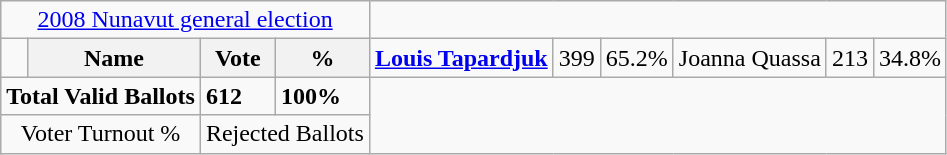<table class="wikitable">
<tr>
<td colspan=4 align=center><a href='#'>2008 Nunavut general election</a></td>
</tr>
<tr>
<td></td>
<th><strong>Name </strong></th>
<th><strong>Vote</strong></th>
<th><strong>%</strong><br></th>
<td><strong><a href='#'>Louis Tapardjuk</a></strong></td>
<td>399</td>
<td>65.2%<br></td>
<td>Joanna Quassa</td>
<td>213</td>
<td>34.8%</td>
</tr>
<tr>
<td colspan=2><strong>Total Valid Ballots</strong></td>
<td><strong>612</strong></td>
<td><strong>100%</strong></td>
</tr>
<tr>
<td colspan=2 align=center>Voter Turnout %</td>
<td colspan=2 align=center>Rejected Ballots</td>
</tr>
</table>
